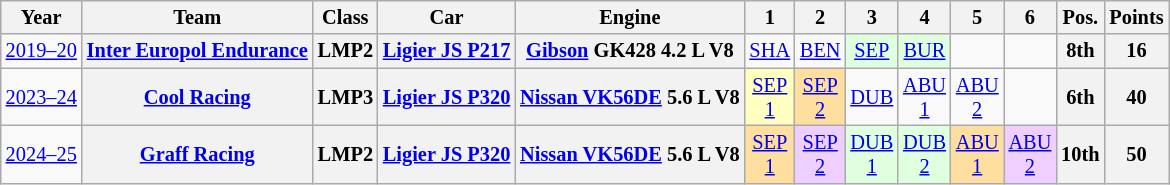<table class="wikitable" style="text-align:center; font-size:85%">
<tr>
<th>Year</th>
<th>Team</th>
<th>Class</th>
<th>Car</th>
<th>Engine</th>
<th>1</th>
<th>2</th>
<th>3</th>
<th>4</th>
<th>5</th>
<th>6</th>
<th>Pos.</th>
<th>Points</th>
</tr>
<tr>
<td nowrap><a href='#'>2019–20</a></td>
<th nowrap><a href='#'>Inter Europol Endurance</a></th>
<th>LMP2</th>
<th nowrap><a href='#'>Ligier JS P217</a></th>
<th nowrap><a href='#'>Gibson</a> GK428 4.2 L V8</th>
<td><a href='#'>SHA</a></td>
<td><a href='#'>BEN</a></td>
<td style="background:#DFFFDF;"><a href='#'>SEP</a><br></td>
<td style="background:#DFFFDF;"><a href='#'>BUR</a><br></td>
<td></td>
<td></td>
<th>8th</th>
<th>16</th>
</tr>
<tr>
<td><a href='#'>2023–24</a></td>
<th><a href='#'>Cool Racing</a></th>
<th>LMP3</th>
<th><a href='#'>Ligier JS P320</a></th>
<th><a href='#'>Nissan VK56DE</a> 5.6 L V8</th>
<td style="background:#FFFFBF;"><a href='#'>SEP<br>1</a><br></td>
<td style="background:#FFDF9F;"><a href='#'>SEP<br>2</a><br></td>
<td><a href='#'>DUB</a></td>
<td><a href='#'>ABU<br>1</a></td>
<td><a href='#'>ABU<br>2</a></td>
<td></td>
<th>6th</th>
<th>40</th>
</tr>
<tr>
<td nowrap><a href='#'>2024–25</a></td>
<th nowrap><a href='#'>Graff Racing</a></th>
<th>LMP2</th>
<th nowrap><a href='#'>Ligier JS P320</a></th>
<th nowrap><a href='#'>Nissan VK56DE</a> 5.6 L V8</th>
<td style="background:#FFDF9F;"><a href='#'>SEP<br>1</a><br></td>
<td style="background:#EFCFFF;"><a href='#'>SEP<br>2</a><br></td>
<td style="background:#DFFFDF;"><a href='#'>DUB<br>1</a><br></td>
<td style="background:#DFFFDF;"><a href='#'>DUB<br>2</a><br></td>
<td style="background:#FFDF9F;"><a href='#'>ABU<br>1</a><br></td>
<td style="background:#EFCFFF;"><a href='#'>ABU<br>2</a><br></td>
<th>10th</th>
<th>50</th>
</tr>
</table>
